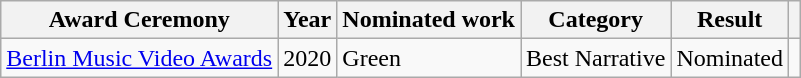<table class="wikitable">
<tr>
<th>Award Ceremony</th>
<th>Year</th>
<th>Nominated work</th>
<th>Category</th>
<th>Result</th>
<th></th>
</tr>
<tr>
<td><a href='#'>Berlin Music Video Awards</a></td>
<td>2020</td>
<td>Green</td>
<td>Best Narrative</td>
<td>Nominated</td>
<td></td>
</tr>
</table>
